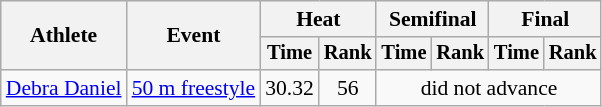<table class=wikitable style="font-size:90%">
<tr>
<th rowspan="2">Athlete</th>
<th rowspan="2">Event</th>
<th colspan="2">Heat</th>
<th colspan="2">Semifinal</th>
<th colspan="2">Final</th>
</tr>
<tr style="font-size:95%">
<th>Time</th>
<th>Rank</th>
<th>Time</th>
<th>Rank</th>
<th>Time</th>
<th>Rank</th>
</tr>
<tr align=center>
<td align=left><a href='#'>Debra Daniel</a></td>
<td align=left><a href='#'>50 m freestyle</a></td>
<td>30.32</td>
<td>56</td>
<td colspan=4>did not advance</td>
</tr>
</table>
